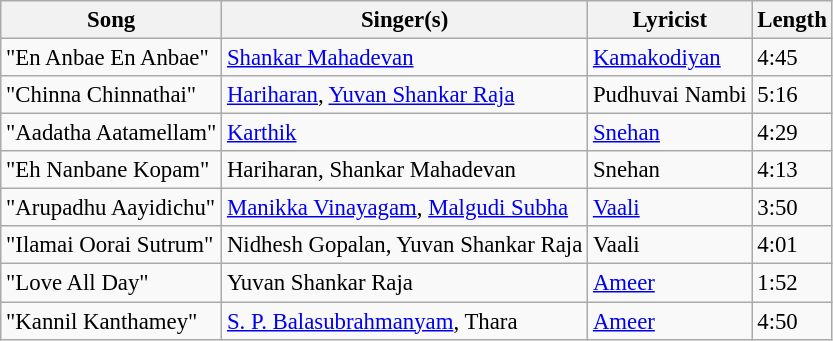<table class="wikitable" style="font-size:95%;">
<tr>
<th>Song</th>
<th>Singer(s)</th>
<th>Lyricist</th>
<th>Length</th>
</tr>
<tr>
<td>"En Anbae En Anbae"</td>
<td><a href='#'>Shankar Mahadevan</a></td>
<td><a href='#'>Kamakodiyan</a></td>
<td>4:45</td>
</tr>
<tr>
<td>"Chinna Chinnathai"</td>
<td><a href='#'>Hariharan</a>, <a href='#'>Yuvan Shankar Raja</a></td>
<td>Pudhuvai Nambi</td>
<td>5:16</td>
</tr>
<tr>
<td>"Aadatha Aatamellam"</td>
<td><a href='#'>Karthik</a></td>
<td><a href='#'>Snehan</a></td>
<td>4:29</td>
</tr>
<tr>
<td>"Eh Nanbane Kopam"</td>
<td>Hariharan, Shankar Mahadevan</td>
<td>Snehan</td>
<td>4:13</td>
</tr>
<tr>
<td>"Arupadhu Aayidichu"</td>
<td><a href='#'>Manikka Vinayagam</a>, <a href='#'>Malgudi Subha</a></td>
<td><a href='#'>Vaali</a></td>
<td>3:50</td>
</tr>
<tr>
<td>"Ilamai Oorai Sutrum"</td>
<td>Nidhesh Gopalan, Yuvan Shankar Raja</td>
<td>Vaali</td>
<td>4:01</td>
</tr>
<tr>
<td>"Love All Day"</td>
<td>Yuvan Shankar Raja</td>
<td><a href='#'>Ameer</a></td>
<td>1:52</td>
</tr>
<tr>
<td>"Kannil Kanthamey"</td>
<td><a href='#'>S. P. Balasubrahmanyam</a>, Thara</td>
<td><a href='#'>Ameer</a></td>
<td>4:50</td>
</tr>
</table>
